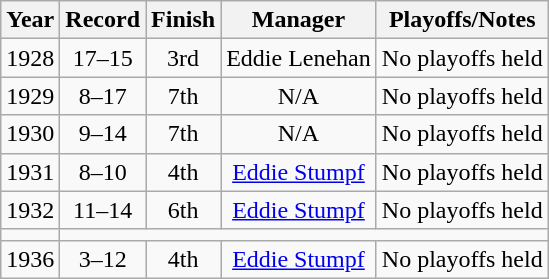<table class="wikitable" style="text-align:center">
<tr>
<th>Year</th>
<th>Record</th>
<th>Finish</th>
<th>Manager</th>
<th>Playoffs/Notes</th>
</tr>
<tr>
<td>1928</td>
<td>17–15</td>
<td>3rd</td>
<td>Eddie Lenehan</td>
<td>No playoffs held</td>
</tr>
<tr>
<td>1929</td>
<td>8–17</td>
<td>7th</td>
<td>N/A</td>
<td>No playoffs held</td>
</tr>
<tr>
<td>1930</td>
<td>9–14</td>
<td>7th</td>
<td>N/A</td>
<td>No playoffs held</td>
</tr>
<tr>
<td>1931</td>
<td>8–10</td>
<td>4th</td>
<td><a href='#'>Eddie Stumpf</a></td>
<td>No playoffs held</td>
</tr>
<tr>
<td>1932</td>
<td>11–14</td>
<td>6th</td>
<td><a href='#'>Eddie Stumpf</a></td>
<td>No playoffs held</td>
</tr>
<tr>
<td></td>
</tr>
<tr>
<td>1936</td>
<td>3–12</td>
<td>4th</td>
<td><a href='#'>Eddie Stumpf</a></td>
<td>No playoffs held</td>
</tr>
</table>
